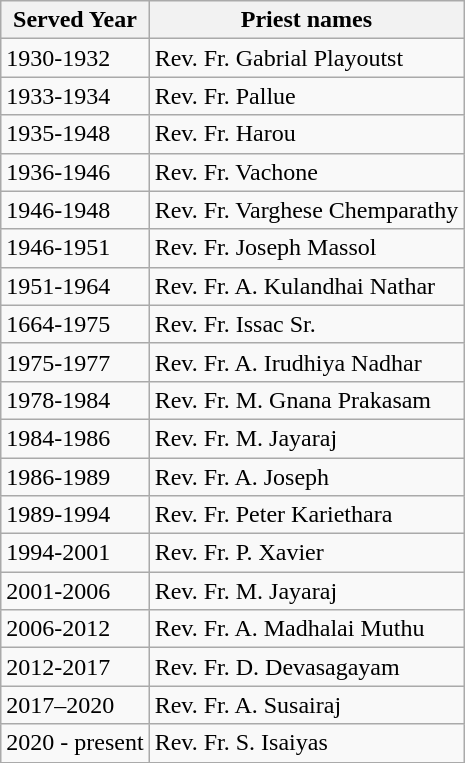<table class="wikitable">
<tr>
<th>Served Year</th>
<th>Priest names</th>
</tr>
<tr>
<td>1930-1932</td>
<td>Rev. Fr. Gabrial Playoutst</td>
</tr>
<tr>
<td>1933-1934</td>
<td>Rev. Fr. Pallue</td>
</tr>
<tr>
<td>1935-1948</td>
<td>Rev. Fr. Harou</td>
</tr>
<tr>
<td>1936-1946</td>
<td>Rev. Fr. Vachone</td>
</tr>
<tr>
<td>1946-1948</td>
<td>Rev. Fr. Varghese Chemparathy</td>
</tr>
<tr>
<td>1946-1951</td>
<td>Rev. Fr. Joseph Massol</td>
</tr>
<tr>
<td>1951-1964</td>
<td>Rev. Fr. A. Kulandhai Nathar</td>
</tr>
<tr>
<td>1664-1975</td>
<td>Rev. Fr. Issac Sr.</td>
</tr>
<tr>
<td>1975-1977</td>
<td>Rev. Fr. A. Irudhiya Nadhar</td>
</tr>
<tr>
<td>1978-1984</td>
<td>Rev. Fr. M. Gnana Prakasam</td>
</tr>
<tr>
<td>1984-1986</td>
<td>Rev. Fr. M. Jayaraj</td>
</tr>
<tr>
<td>1986-1989</td>
<td>Rev. Fr. A. Joseph</td>
</tr>
<tr>
<td>1989-1994</td>
<td>Rev. Fr. Peter Kariethara</td>
</tr>
<tr>
<td>1994-2001</td>
<td>Rev. Fr. P. Xavier</td>
</tr>
<tr>
<td>2001-2006</td>
<td>Rev. Fr. M. Jayaraj</td>
</tr>
<tr>
<td>2006-2012</td>
<td>Rev. Fr. A. Madhalai Muthu</td>
</tr>
<tr>
<td>2012-2017</td>
<td>Rev. Fr. D. Devasagayam</td>
</tr>
<tr>
<td>2017–2020</td>
<td>Rev. Fr. A. Susairaj</td>
</tr>
<tr>
<td>2020 - present</td>
<td>Rev. Fr. S. Isaiyas</td>
</tr>
</table>
